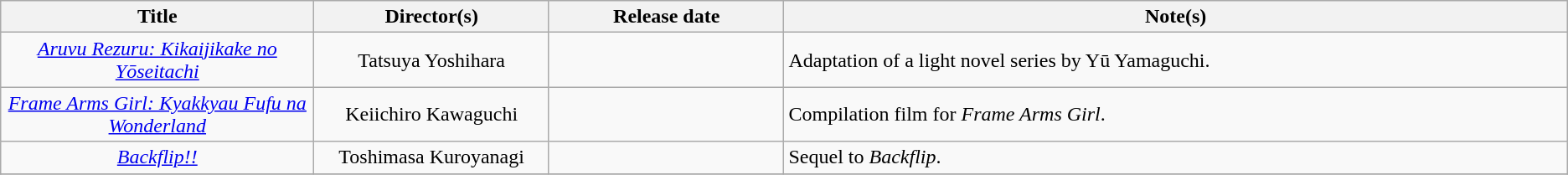<table class="wikitable sortable" style="text-align:center; margin=auto; ">
<tr>
<th scope="col" width=20%>Title</th>
<th scope="col" width=15%>Director(s)</th>
<th scope="col" width=15%>Release date</th>
<th scope="col" class="unsortable">Note(s)</th>
</tr>
<tr>
<td><em><a href='#'>Aruvu Rezuru: Kikaijikake no Yōseitachi</a></em></td>
<td>Tatsuya Yoshihara</td>
<td></td>
<td style="text-align:left;">Adaptation of a light novel series by Yū Yamaguchi.</td>
</tr>
<tr>
<td><em><a href='#'>Frame Arms Girl: Kyakkyau Fufu na Wonderland</a></em></td>
<td>Keiichiro Kawaguchi</td>
<td></td>
<td style="text-align:left;">Compilation film for <em>Frame Arms Girl</em>.</td>
</tr>
<tr>
<td><em><a href='#'>Backflip!!</a></em></td>
<td>Toshimasa Kuroyanagi</td>
<td></td>
<td style="text-align:left;">Sequel to <em>Backflip</em>.</td>
</tr>
<tr>
</tr>
</table>
